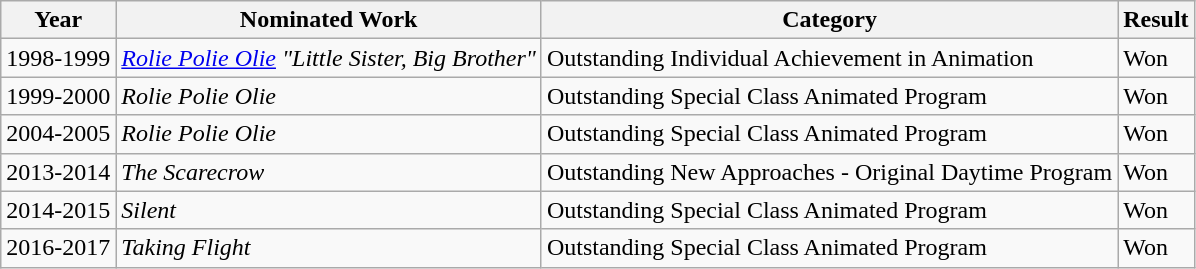<table class="wikitable">
<tr>
<th>Year</th>
<th>Nominated Work</th>
<th>Category</th>
<th>Result</th>
</tr>
<tr>
<td>1998-1999</td>
<td><em><a href='#'>Rolie Polie Olie</a> "Little Sister, Big Brother"</em></td>
<td>Outstanding Individual Achievement in Animation</td>
<td>Won</td>
</tr>
<tr>
<td>1999-2000</td>
<td><em>Rolie Polie Olie</em></td>
<td>Outstanding Special Class Animated Program</td>
<td>Won</td>
</tr>
<tr>
<td>2004-2005</td>
<td><em>Rolie Polie Olie</em></td>
<td>Outstanding Special Class Animated Program</td>
<td>Won</td>
</tr>
<tr>
<td>2013-2014</td>
<td><em>The Scarecrow</em></td>
<td>Outstanding New Approaches - Original Daytime Program</td>
<td>Won</td>
</tr>
<tr>
<td>2014-2015</td>
<td><em>Silent</em></td>
<td>Outstanding Special Class Animated Program</td>
<td>Won</td>
</tr>
<tr>
<td>2016-2017</td>
<td><em>Taking Flight</em></td>
<td>Outstanding Special Class Animated Program</td>
<td>Won</td>
</tr>
</table>
